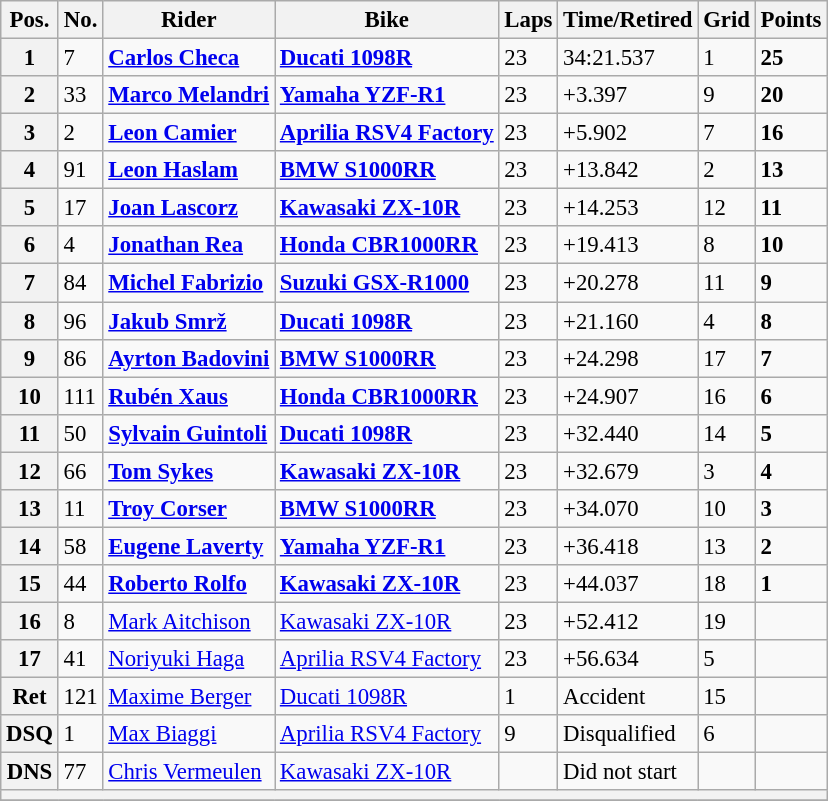<table class="wikitable" style="font-size: 95%;">
<tr>
<th>Pos.</th>
<th>No.</th>
<th>Rider</th>
<th>Bike</th>
<th>Laps</th>
<th>Time/Retired</th>
<th>Grid</th>
<th>Points</th>
</tr>
<tr>
<th>1</th>
<td>7</td>
<td> <strong><a href='#'>Carlos Checa</a></strong></td>
<td><strong><a href='#'>Ducati 1098R</a></strong></td>
<td>23</td>
<td>34:21.537</td>
<td>1</td>
<td><strong>25</strong></td>
</tr>
<tr>
<th>2</th>
<td>33</td>
<td> <strong><a href='#'>Marco Melandri</a></strong></td>
<td><strong><a href='#'>Yamaha YZF-R1</a></strong></td>
<td>23</td>
<td>+3.397</td>
<td>9</td>
<td><strong>20</strong></td>
</tr>
<tr>
<th>3</th>
<td>2</td>
<td> <strong><a href='#'>Leon Camier</a></strong></td>
<td><strong><a href='#'>Aprilia RSV4 Factory</a></strong></td>
<td>23</td>
<td>+5.902</td>
<td>7</td>
<td><strong>16</strong></td>
</tr>
<tr>
<th>4</th>
<td>91</td>
<td> <strong><a href='#'>Leon Haslam</a></strong></td>
<td><strong><a href='#'>BMW S1000RR</a></strong></td>
<td>23</td>
<td>+13.842</td>
<td>2</td>
<td><strong>13</strong></td>
</tr>
<tr>
<th>5</th>
<td>17</td>
<td> <strong><a href='#'>Joan Lascorz</a></strong></td>
<td><strong><a href='#'>Kawasaki ZX-10R</a></strong></td>
<td>23</td>
<td>+14.253</td>
<td>12</td>
<td><strong>11</strong></td>
</tr>
<tr>
<th>6</th>
<td>4</td>
<td> <strong><a href='#'>Jonathan Rea</a></strong></td>
<td><strong><a href='#'>Honda CBR1000RR</a></strong></td>
<td>23</td>
<td>+19.413</td>
<td>8</td>
<td><strong>10</strong></td>
</tr>
<tr>
<th>7</th>
<td>84</td>
<td> <strong><a href='#'>Michel Fabrizio</a></strong></td>
<td><strong><a href='#'>Suzuki GSX-R1000</a></strong></td>
<td>23</td>
<td>+20.278</td>
<td>11</td>
<td><strong>9</strong></td>
</tr>
<tr>
<th>8</th>
<td>96</td>
<td> <strong><a href='#'>Jakub Smrž</a></strong></td>
<td><strong><a href='#'>Ducati 1098R</a></strong></td>
<td>23</td>
<td>+21.160</td>
<td>4</td>
<td><strong>8</strong></td>
</tr>
<tr>
<th>9</th>
<td>86</td>
<td> <strong><a href='#'>Ayrton Badovini</a></strong></td>
<td><strong><a href='#'>BMW S1000RR</a></strong></td>
<td>23</td>
<td>+24.298</td>
<td>17</td>
<td><strong>7</strong></td>
</tr>
<tr>
<th>10</th>
<td>111</td>
<td> <strong><a href='#'>Rubén Xaus</a></strong></td>
<td><strong><a href='#'>Honda CBR1000RR</a></strong></td>
<td>23</td>
<td>+24.907</td>
<td>16</td>
<td><strong>6</strong></td>
</tr>
<tr>
<th>11</th>
<td>50</td>
<td> <strong><a href='#'>Sylvain Guintoli</a></strong></td>
<td><strong><a href='#'>Ducati 1098R</a></strong></td>
<td>23</td>
<td>+32.440</td>
<td>14</td>
<td><strong>5</strong></td>
</tr>
<tr>
<th>12</th>
<td>66</td>
<td> <strong><a href='#'>Tom Sykes</a></strong></td>
<td><strong><a href='#'>Kawasaki ZX-10R</a></strong></td>
<td>23</td>
<td>+32.679</td>
<td>3</td>
<td><strong>4</strong></td>
</tr>
<tr>
<th>13</th>
<td>11</td>
<td> <strong><a href='#'>Troy Corser</a></strong></td>
<td><strong><a href='#'>BMW S1000RR</a></strong></td>
<td>23</td>
<td>+34.070</td>
<td>10</td>
<td><strong>3</strong></td>
</tr>
<tr>
<th>14</th>
<td>58</td>
<td> <strong><a href='#'>Eugene Laverty</a></strong></td>
<td><strong><a href='#'>Yamaha YZF-R1</a></strong></td>
<td>23</td>
<td>+36.418</td>
<td>13</td>
<td><strong>2</strong></td>
</tr>
<tr>
<th>15</th>
<td>44</td>
<td> <strong><a href='#'>Roberto Rolfo</a></strong></td>
<td><strong><a href='#'>Kawasaki ZX-10R</a></strong></td>
<td>23</td>
<td>+44.037</td>
<td>18</td>
<td><strong>1</strong></td>
</tr>
<tr>
<th>16</th>
<td>8</td>
<td> <a href='#'>Mark Aitchison</a></td>
<td><a href='#'>Kawasaki ZX-10R</a></td>
<td>23</td>
<td>+52.412</td>
<td>19</td>
<td></td>
</tr>
<tr>
<th>17</th>
<td>41</td>
<td> <a href='#'>Noriyuki Haga</a></td>
<td><a href='#'>Aprilia RSV4 Factory</a></td>
<td>23</td>
<td>+56.634</td>
<td>5</td>
<td></td>
</tr>
<tr>
<th>Ret</th>
<td>121</td>
<td> <a href='#'>Maxime Berger</a></td>
<td><a href='#'>Ducati 1098R</a></td>
<td>1</td>
<td>Accident</td>
<td>15</td>
<td></td>
</tr>
<tr>
<th>DSQ</th>
<td>1</td>
<td> <a href='#'>Max Biaggi</a></td>
<td><a href='#'>Aprilia RSV4 Factory</a></td>
<td>9</td>
<td>Disqualified</td>
<td>6</td>
<td></td>
</tr>
<tr>
<th>DNS</th>
<td>77</td>
<td> <a href='#'>Chris Vermeulen</a></td>
<td><a href='#'>Kawasaki ZX-10R</a></td>
<td></td>
<td>Did not start</td>
<td></td>
<td></td>
</tr>
<tr>
<th colspan=8></th>
</tr>
<tr>
</tr>
</table>
